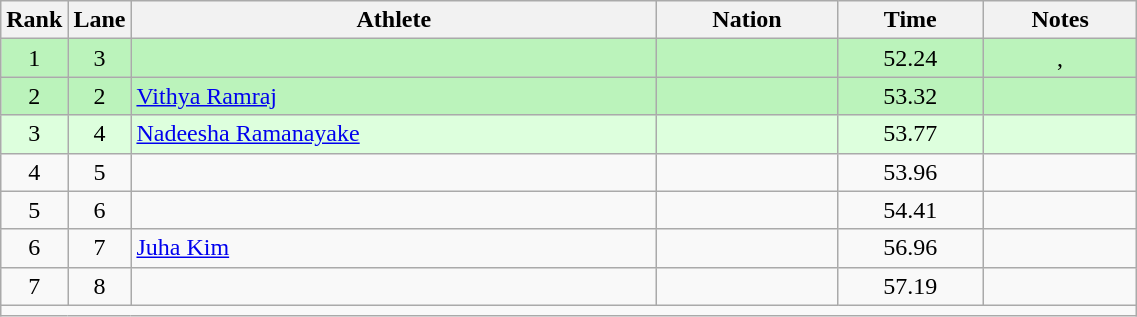<table class="wikitable sortable" style="text-align:center;width: 60%;">
<tr>
<th scope="col" style="width: 10px;">Rank</th>
<th scope="col" style="width: 10px;">Lane</th>
<th scope="col">Athlete</th>
<th scope="col">Nation</th>
<th scope="col">Time</th>
<th scope="col">Notes</th>
</tr>
<tr bgcolor=bbf3bb>
<td>1</td>
<td>3</td>
<td align="left"></td>
<td align="left"></td>
<td>52.24</td>
<td>, </td>
</tr>
<tr bgcolor=bbf3bb>
<td>2</td>
<td>2</td>
<td align="left"><a href='#'>Vithya Ramraj</a></td>
<td align="left"></td>
<td>53.32</td>
<td></td>
</tr>
<tr bgcolor=ddffdd>
<td>3</td>
<td>4</td>
<td align=left><a href='#'>Nadeesha Ramanayake</a></td>
<td align=left></td>
<td>53.77</td>
<td></td>
</tr>
<tr>
<td>4</td>
<td>5</td>
<td align=left></td>
<td align=left></td>
<td>53.96</td>
<td></td>
</tr>
<tr>
<td>5</td>
<td>6</td>
<td align=left></td>
<td align=left></td>
<td>54.41</td>
<td></td>
</tr>
<tr>
<td>6</td>
<td>7</td>
<td align=left><a href='#'>Juha Kim</a></td>
<td align=left></td>
<td>56.96</td>
<td></td>
</tr>
<tr>
<td>7</td>
<td>8</td>
<td align=left></td>
<td align=left></td>
<td>57.19</td>
<td></td>
</tr>
<tr class="sortbottom">
<td colspan="6"></td>
</tr>
</table>
